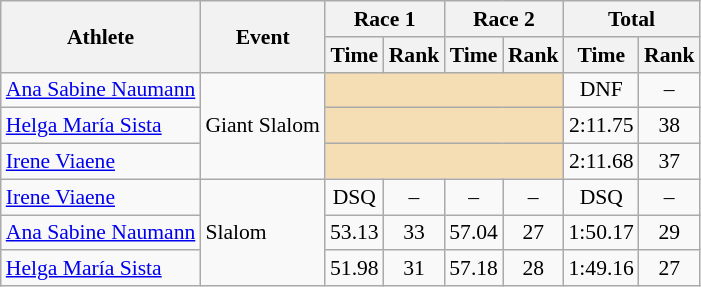<table class="wikitable" style="font-size:90%">
<tr>
<th rowspan="2">Athlete</th>
<th rowspan="2">Event</th>
<th colspan="2">Race 1</th>
<th colspan="2">Race 2</th>
<th colspan="2">Total</th>
</tr>
<tr>
<th>Time</th>
<th>Rank</th>
<th>Time</th>
<th>Rank</th>
<th>Time</th>
<th>Rank</th>
</tr>
<tr>
<td><a href='#'>Ana Sabine Naumann</a></td>
<td rowspan="3">Giant Slalom</td>
<td colspan="4" bgcolor="wheat"></td>
<td align="center">DNF</td>
<td align="center">–</td>
</tr>
<tr>
<td><a href='#'>Helga María Sista</a></td>
<td colspan="4" bgcolor="wheat"></td>
<td align="center">2:11.75</td>
<td align="center">38</td>
</tr>
<tr>
<td><a href='#'>Irene Viaene</a></td>
<td colspan="4" bgcolor="wheat"></td>
<td align="center">2:11.68</td>
<td align="center">37</td>
</tr>
<tr>
<td><a href='#'>Irene Viaene</a></td>
<td rowspan="3">Slalom</td>
<td align="center">DSQ</td>
<td align="center">–</td>
<td align="center">–</td>
<td align="center">–</td>
<td align="center">DSQ</td>
<td align="center">–</td>
</tr>
<tr>
<td><a href='#'>Ana Sabine Naumann</a></td>
<td align="center">53.13</td>
<td align="center">33</td>
<td align="center">57.04</td>
<td align="center">27</td>
<td align="center">1:50.17</td>
<td align="center">29</td>
</tr>
<tr>
<td><a href='#'>Helga María Sista</a></td>
<td align="center">51.98</td>
<td align="center">31</td>
<td align="center">57.18</td>
<td align="center">28</td>
<td align="center">1:49.16</td>
<td align="center">27</td>
</tr>
</table>
